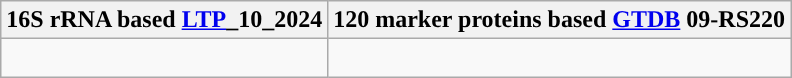<table class="wikitable">
<tr>
<th colspan=1>16S rRNA based <a href='#'>LTP</a>_10_2024</th>
<th colspan=1>120 marker proteins based <a href='#'>GTDB</a> 09-RS220</th>
</tr>
<tr>
<td style="vertical-align:top"><br></td>
<td><br></td>
</tr>
</table>
